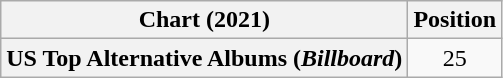<table class="wikitable plainrowheaders" style="text-align:center;">
<tr>
<th scope="col">Chart (2021)</th>
<th scope="col">Position</th>
</tr>
<tr>
<th scope="row">US Top Alternative Albums (<em>Billboard</em>)</th>
<td>25</td>
</tr>
</table>
